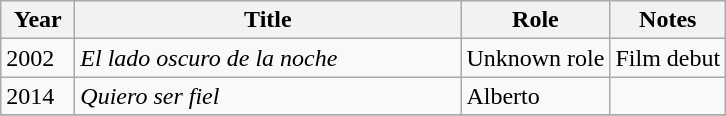<table class="wikitable sortable">
<tr>
<th width="42">Year</th>
<th width="250">Title</th>
<th>Role</th>
<th class="unsortable">Notes</th>
</tr>
<tr>
<td>2002</td>
<td><em>El lado oscuro de la noche</em></td>
<td>Unknown role</td>
<td>Film debut</td>
</tr>
<tr>
<td>2014</td>
<td><em>Quiero ser fiel</em></td>
<td>Alberto</td>
<td></td>
</tr>
<tr>
</tr>
</table>
